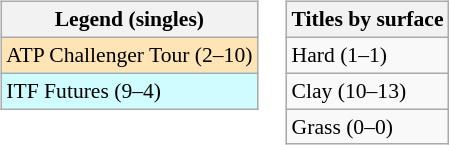<table>
<tr valign=top>
<td><br><table class=wikitable style=font-size:90%>
<tr>
<th>Legend (singles)</th>
</tr>
<tr bgcolor=moccasin>
<td>ATP Challenger Tour (2–10)</td>
</tr>
<tr bgcolor=cffcff>
<td>ITF Futures (9–4)</td>
</tr>
</table>
</td>
<td><br><table class=wikitable style=font-size:90%>
<tr>
<th>Titles by surface</th>
</tr>
<tr>
<td>Hard (1–1)</td>
</tr>
<tr>
<td>Clay (10–13)</td>
</tr>
<tr>
<td>Grass (0–0)</td>
</tr>
</table>
</td>
</tr>
</table>
